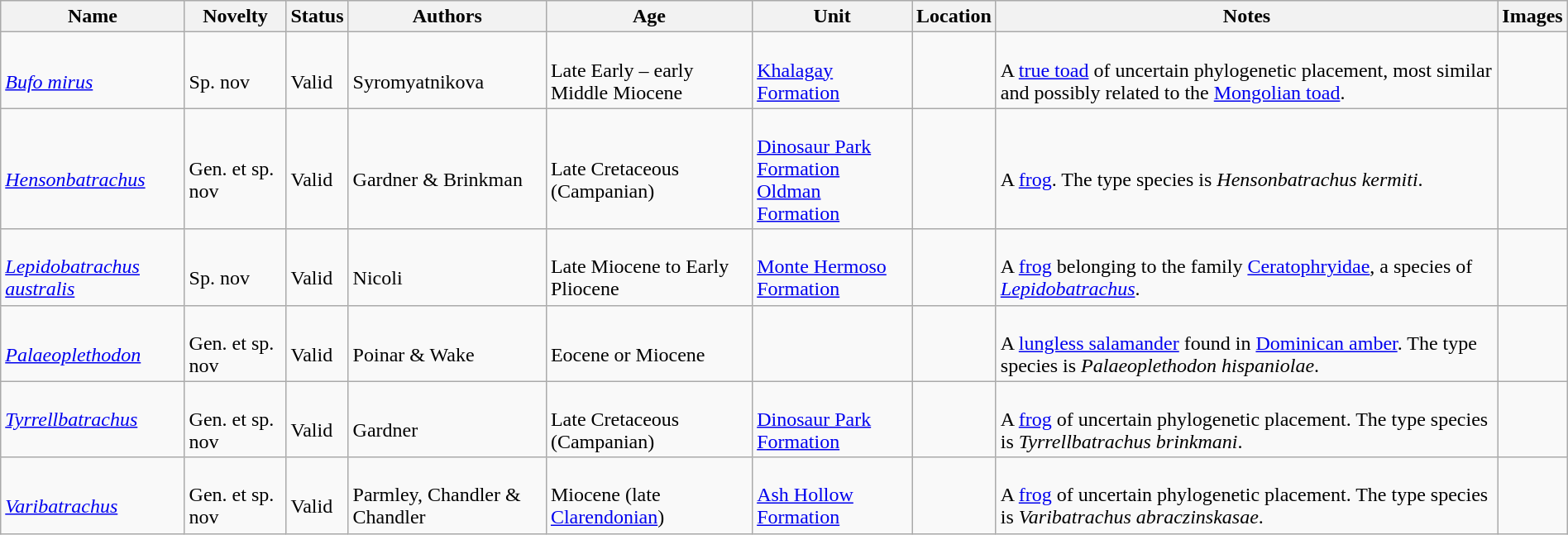<table class="wikitable sortable"  style="margin:auto; width:100%;">
<tr>
<th>Name</th>
<th>Novelty</th>
<th>Status</th>
<th>Authors</th>
<th>Age</th>
<th>Unit</th>
<th>Location</th>
<th>Notes</th>
<th>Images</th>
</tr>
<tr>
<td><br><em><a href='#'>Bufo mirus</a></em></td>
<td><br>Sp. nov</td>
<td><br>Valid</td>
<td><br>Syromyatnikova</td>
<td><br>Late Early – early Middle Miocene</td>
<td><br><a href='#'>Khalagay Formation</a></td>
<td><br></td>
<td><br>A <a href='#'>true toad</a> of uncertain phylogenetic placement, most similar and possibly related to the <a href='#'>Mongolian toad</a>.</td>
<td></td>
</tr>
<tr>
<td><br><em><a href='#'>Hensonbatrachus</a></em></td>
<td><br>Gen. et sp. nov</td>
<td><br>Valid</td>
<td><br>Gardner & Brinkman</td>
<td><br>Late Cretaceous (Campanian)</td>
<td><br><a href='#'>Dinosaur Park Formation</a><br>
<a href='#'>Oldman Formation</a></td>
<td><br></td>
<td><br>A <a href='#'>frog</a>. The type species is <em>Hensonbatrachus kermiti</em>.</td>
<td></td>
</tr>
<tr>
<td><br><em><a href='#'>Lepidobatrachus australis</a></em></td>
<td><br>Sp. nov</td>
<td><br>Valid</td>
<td><br>Nicoli</td>
<td><br>Late Miocene to Early Pliocene</td>
<td><br><a href='#'>Monte Hermoso Formation</a></td>
<td><br></td>
<td><br>A <a href='#'>frog</a> belonging to the family <a href='#'>Ceratophryidae</a>, a species of <em><a href='#'>Lepidobatrachus</a></em>.</td>
<td></td>
</tr>
<tr>
<td><br><em><a href='#'>Palaeoplethodon</a></em></td>
<td><br>Gen. et sp. nov</td>
<td><br>Valid</td>
<td><br>Poinar & Wake</td>
<td><br>Eocene or Miocene</td>
<td></td>
<td><br></td>
<td><br>A <a href='#'>lungless salamander</a> found in <a href='#'>Dominican amber</a>. The type species is <em>Palaeoplethodon hispaniolae</em>.</td>
<td></td>
</tr>
<tr>
<td><em><a href='#'>Tyrrellbatrachus</a></em></td>
<td><br>Gen. et sp. nov</td>
<td><br>Valid</td>
<td><br>Gardner</td>
<td><br>Late Cretaceous (Campanian)</td>
<td><br><a href='#'>Dinosaur Park Formation</a></td>
<td><br></td>
<td><br>A <a href='#'>frog</a> of uncertain phylogenetic placement. The type species is <em>Tyrrellbatrachus brinkmani</em>.</td>
<td></td>
</tr>
<tr>
<td><br><em><a href='#'>Varibatrachus</a></em></td>
<td><br>Gen. et sp. nov</td>
<td><br>Valid</td>
<td><br>Parmley, Chandler & Chandler</td>
<td><br>Miocene (late <a href='#'>Clarendonian</a>)</td>
<td><br><a href='#'>Ash Hollow Formation</a></td>
<td><br></td>
<td><br>A <a href='#'>frog</a> of uncertain phylogenetic placement. The type species is <em>Varibatrachus abraczinskasae</em>.</td>
<td></td>
</tr>
</table>
